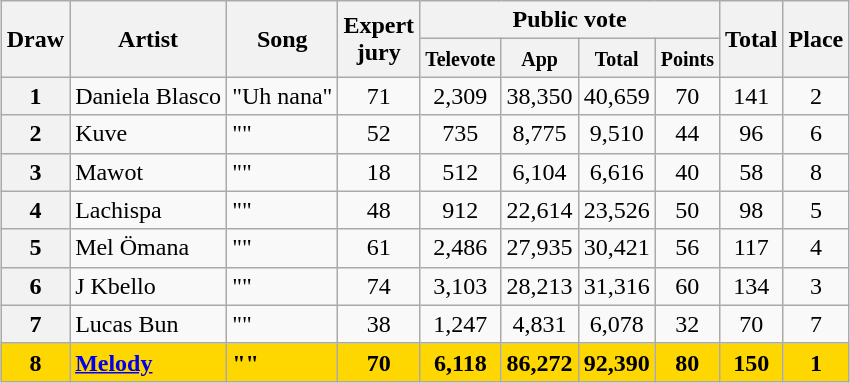<table class="sortable wikitable plainrowheaders" style="margin: 1em auto 1em auto; text-align:center;">
<tr>
<th rowspan="2">Draw</th>
<th rowspan="2">Artist</th>
<th rowspan="2">Song</th>
<th rowspan="2">Expert<br>jury</th>
<th colspan="4">Public vote</th>
<th rowspan="2">Total</th>
<th rowspan="2">Place</th>
</tr>
<tr>
<th><small>Televote</small></th>
<th><small>App</small></th>
<th><small>Total</small></th>
<th><small>Points</small></th>
</tr>
<tr>
<th scope="row" style="text-align:center;">1</th>
<td align="left">Daniela Blasco</td>
<td align="left">"Uh nana"</td>
<td>71</td>
<td>2,309</td>
<td>38,350</td>
<td>40,659</td>
<td>70</td>
<td>141</td>
<td>2</td>
</tr>
<tr>
<th scope="row" style="text-align:center;">2</th>
<td align="left">Kuve</td>
<td align="left">""</td>
<td>52</td>
<td>735</td>
<td>8,775</td>
<td>9,510</td>
<td>44</td>
<td>96</td>
<td>6</td>
</tr>
<tr>
<th scope="row" style="text-align:center;">3</th>
<td align="left">Mawot</td>
<td align="left">""</td>
<td>18</td>
<td>512</td>
<td>6,104</td>
<td>6,616</td>
<td>40</td>
<td>58</td>
<td>8</td>
</tr>
<tr>
<th scope="row" style="text-align:center;">4</th>
<td align="left">Lachispa</td>
<td align="left">""</td>
<td>48</td>
<td>912</td>
<td>22,614</td>
<td>23,526</td>
<td>50</td>
<td>98</td>
<td>5</td>
</tr>
<tr>
<th scope="row" style="text-align:center;">5</th>
<td align="left">Mel Ömana</td>
<td align="left">""</td>
<td>61</td>
<td>2,486</td>
<td>27,935</td>
<td>30,421</td>
<td>56</td>
<td>117</td>
<td>4</td>
</tr>
<tr>
<th scope="row" style="text-align:center;">6</th>
<td align="left">J Kbello</td>
<td align="left">""</td>
<td>74</td>
<td>3,103</td>
<td>28,213</td>
<td>31,316</td>
<td>60</td>
<td>134</td>
<td>3</td>
</tr>
<tr>
<th scope="row" style="text-align:center;">7</th>
<td align="left">Lucas Bun</td>
<td align="left">""</td>
<td>38</td>
<td>1,247</td>
<td>4,831</td>
<td>6,078</td>
<td>32</td>
<td>70</td>
<td>7</td>
</tr>
<tr style="font-weight:bold; background:gold;">
<th scope="row" style="text-align:center; font-weight:bold; background:gold;">8</th>
<td align="left"><a href='#'>Melody</a></td>
<td align="left">""</td>
<td>70</td>
<td>6,118</td>
<td>86,272</td>
<td>92,390</td>
<td>80</td>
<td>150</td>
<td>1</td>
</tr>
</table>
